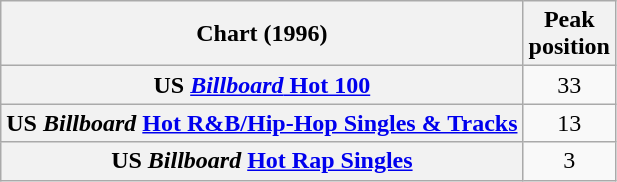<table class="wikitable sortable plainrowheaders">
<tr>
<th scope="col">Chart (1996)</th>
<th scope="col">Peak<br>position</th>
</tr>
<tr>
<th scope="row">US <a href='#'><em>Billboard</em> Hot 100</a></th>
<td align="center">33</td>
</tr>
<tr>
<th scope="row">US <em>Billboard</em> <a href='#'>Hot R&B/Hip-Hop Singles & Tracks</a></th>
<td align="center">13</td>
</tr>
<tr>
<th scope="row">US <em>Billboard</em> <a href='#'>Hot Rap Singles</a></th>
<td align="center">3</td>
</tr>
</table>
